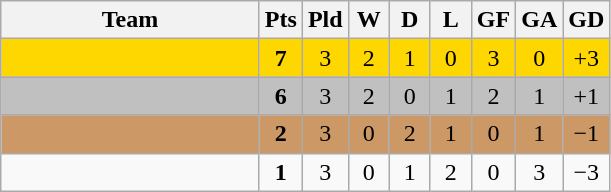<table class="wikitable" style="text-align: center;">
<tr>
<th width=165>Team</th>
<th width=20>Pts</th>
<th width=20>Pld</th>
<th width=20>W</th>
<th width=20>D</th>
<th width=20>L</th>
<th width=20>GF</th>
<th width=20>GA</th>
<th width=20>GD</th>
</tr>
<tr bgcolor=gold>
<td style="text-align:left;"></td>
<td><strong>7</strong></td>
<td>3</td>
<td>2</td>
<td>1</td>
<td>0</td>
<td>3</td>
<td>0</td>
<td>+3</td>
</tr>
<tr bgcolor=silver>
<td style="text-align:left;"></td>
<td><strong>6</strong></td>
<td>3</td>
<td>2</td>
<td>0</td>
<td>1</td>
<td>2</td>
<td>1</td>
<td>+1</td>
</tr>
<tr bgcolor="#cc9966">
<td style="text-align:left;"></td>
<td><strong>2</strong></td>
<td>3</td>
<td>0</td>
<td>2</td>
<td>1</td>
<td>0</td>
<td>1</td>
<td>−1</td>
</tr>
<tr>
<td style="text-align:left;"></td>
<td><strong>1</strong></td>
<td>3</td>
<td>0</td>
<td>1</td>
<td>2</td>
<td>0</td>
<td>3</td>
<td>−3</td>
</tr>
</table>
